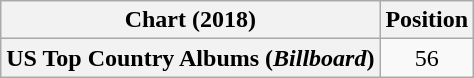<table class="wikitable plainrowheaders" style="text-align:center">
<tr>
<th scope="col">Chart (2018)</th>
<th scope="col">Position</th>
</tr>
<tr>
<th scope="row">US Top Country Albums (<em>Billboard</em>)</th>
<td>56</td>
</tr>
</table>
